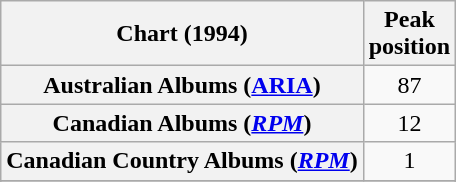<table class="wikitable sortable plainrowheaders" style="text-align:center">
<tr>
<th scope="col">Chart (1994)</th>
<th scope="col">Peak<br>position</th>
</tr>
<tr>
<th scope="row">Australian Albums (<a href='#'>ARIA</a>)</th>
<td>87</td>
</tr>
<tr>
<th scope="row">Canadian Albums (<em><a href='#'>RPM</a></em>)</th>
<td>12</td>
</tr>
<tr>
<th scope="row">Canadian Country Albums (<em><a href='#'>RPM</a></em>)</th>
<td>1</td>
</tr>
<tr>
</tr>
<tr>
</tr>
</table>
